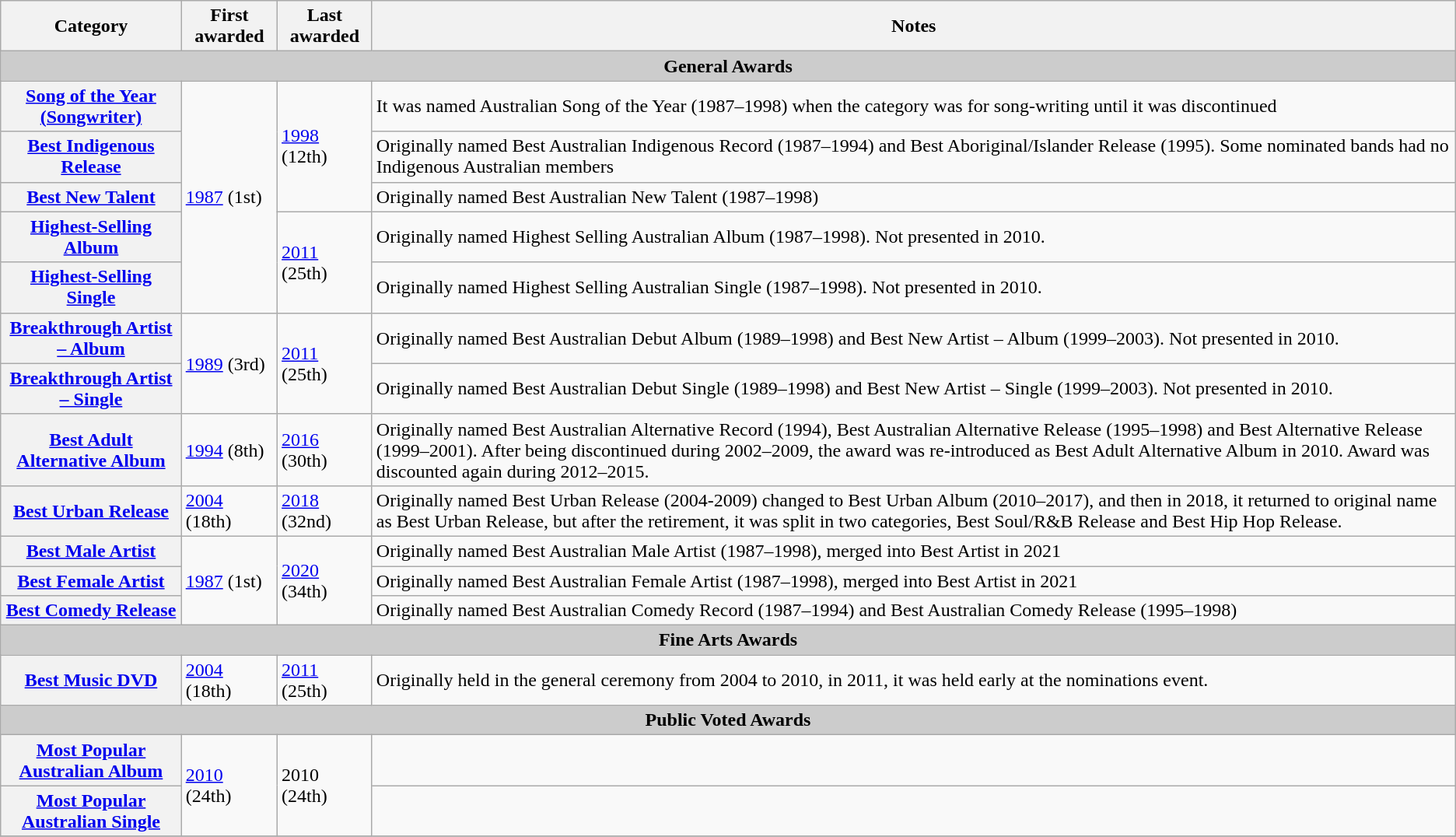<table class="wikitable plainrowheaders">
<tr>
<th scope="col">Category</th>
<th scope="col">First awarded</th>
<th scope="col">Last awarded</th>
<th scope="col">Notes</th>
</tr>
<tr>
<td colspan="4" style="background:#ccc; text-align:center;"><strong>General Awards</strong></td>
</tr>
<tr>
<th scope="row"><a href='#'>Song of the Year (Songwriter)</a></th>
<td rowspan="5"><a href='#'>1987</a> (1st)</td>
<td rowspan="3"><a href='#'>1998</a> (12th)</td>
<td>It was named Australian Song of the Year (1987–1998) when the category was for song-writing until it was discontinued</td>
</tr>
<tr>
<th scope="row"><a href='#'>Best Indigenous Release</a></th>
<td>Originally named Best Australian Indigenous Record (1987–1994) and Best Aboriginal/Islander Release (1995). Some nominated bands had no Indigenous Australian members</td>
</tr>
<tr>
<th scope="row"><a href='#'>Best New Talent</a></th>
<td>Originally named Best Australian New Talent (1987–1998)</td>
</tr>
<tr>
<th scope="row"><a href='#'>Highest-Selling Album</a></th>
<td rowspan="2"><a href='#'>2011</a> (25th)</td>
<td>Originally named Highest Selling Australian Album (1987–1998). Not presented in 2010.</td>
</tr>
<tr>
<th scope="row"><a href='#'>Highest-Selling Single</a></th>
<td>Originally named Highest Selling Australian Single (1987–1998). Not presented in 2010.</td>
</tr>
<tr>
<th scope="row"><a href='#'>Breakthrough Artist – Album</a></th>
<td rowspan="2"><a href='#'>1989</a> (3rd)</td>
<td rowspan="2"><a href='#'>2011</a> (25th)</td>
<td>Originally named Best Australian Debut Album (1989–1998) and Best New Artist – Album (1999–2003). Not presented in 2010.</td>
</tr>
<tr>
<th scope="row"><a href='#'>Breakthrough Artist – Single</a></th>
<td>Originally named Best Australian Debut Single (1989–1998) and Best New Artist – Single (1999–2003). Not presented in 2010.</td>
</tr>
<tr>
<th scope="row"><a href='#'>Best Adult Alternative Album</a></th>
<td><a href='#'>1994</a> (8th)</td>
<td><a href='#'>2016</a> (30th)</td>
<td>Originally named Best Australian Alternative Record (1994), Best Australian Alternative Release (1995–1998) and Best Alternative Release (1999–2001). After being discontinued during 2002–2009, the award was re-introduced as Best Adult Alternative Album in 2010. Award was discounted again during 2012–2015.</td>
</tr>
<tr>
<th scope="row"><a href='#'>Best Urban Release</a></th>
<td><a href='#'>2004</a> (18th)</td>
<td><a href='#'>2018</a> (32nd)</td>
<td>Originally named Best Urban Release (2004-2009) changed to Best Urban Album (2010–2017), and then in 2018, it returned to original name as Best Urban Release, but after the retirement, it was split in two categories, Best Soul/R&B Release and Best Hip Hop Release.</td>
</tr>
<tr>
<th scope="row"><a href='#'>Best Male Artist</a></th>
<td rowspan="3"><a href='#'>1987</a> (1st)</td>
<td rowspan="3"><a href='#'>2020</a> (34th)</td>
<td>Originally named Best Australian Male Artist (1987–1998), merged into Best Artist in 2021</td>
</tr>
<tr>
<th scope="row"><a href='#'>Best Female Artist</a></th>
<td>Originally named Best Australian Female Artist (1987–1998), merged into Best Artist in 2021</td>
</tr>
<tr>
<th scope="row"><a href='#'>Best Comedy Release</a></th>
<td>Originally named Best Australian Comedy Record (1987–1994) and Best Australian Comedy Release (1995–1998)</td>
</tr>
<tr>
<td colspan="4" style="background:#ccc; text-align:center;"><strong>Fine Arts Awards</strong></td>
</tr>
<tr>
<th scope="row"><a href='#'>Best Music DVD</a></th>
<td><a href='#'>2004</a> (18th)</td>
<td><a href='#'>2011</a> (25th)</td>
<td>Originally held in the general ceremony from 2004 to 2010, in 2011, it was held early at the nominations event.</td>
</tr>
<tr>
<td colspan="4" style="background:#ccc; text-align:center;"><strong>Public Voted Awards</strong></td>
</tr>
<tr>
<th scope="row"><a href='#'>Most Popular Australian Album</a></th>
<td rowspan="2"><a href='#'>2010</a> (24th)</td>
<td rowspan="2">2010 (24th)</td>
<td></td>
</tr>
<tr>
<th scope="row"><a href='#'>Most Popular Australian Single</a></th>
<td></td>
</tr>
<tr>
</tr>
</table>
